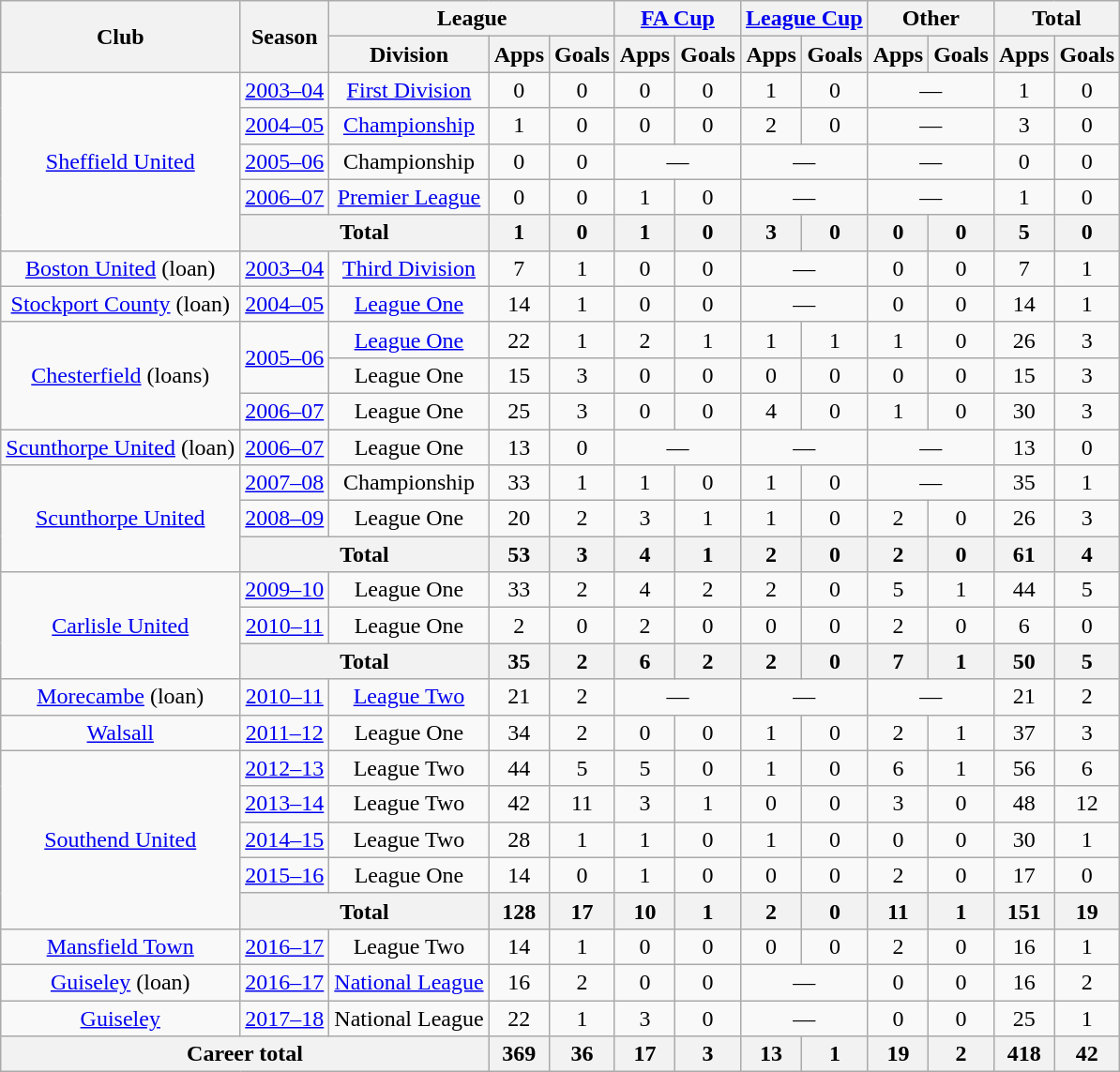<table class="wikitable" style="text-align:center">
<tr>
<th rowspan="2">Club</th>
<th rowspan="2">Season</th>
<th colspan="3">League</th>
<th colspan="2"><a href='#'>FA Cup</a></th>
<th colspan="2"><a href='#'>League Cup</a></th>
<th colspan="2">Other</th>
<th colspan="2">Total</th>
</tr>
<tr>
<th>Division</th>
<th>Apps</th>
<th>Goals</th>
<th>Apps</th>
<th>Goals</th>
<th>Apps</th>
<th>Goals</th>
<th>Apps</th>
<th>Goals</th>
<th>Apps</th>
<th>Goals</th>
</tr>
<tr>
<td rowspan="5"><a href='#'>Sheffield United</a></td>
<td><a href='#'>2003–04</a></td>
<td><a href='#'>First Division</a></td>
<td>0</td>
<td>0</td>
<td>0</td>
<td>0</td>
<td>1</td>
<td>0</td>
<td colspan="2">—</td>
<td>1</td>
<td>0</td>
</tr>
<tr>
<td><a href='#'>2004–05</a></td>
<td><a href='#'>Championship</a></td>
<td>1</td>
<td>0</td>
<td>0</td>
<td>0</td>
<td>2</td>
<td>0</td>
<td colspan="2">—</td>
<td>3</td>
<td>0</td>
</tr>
<tr>
<td><a href='#'>2005–06</a></td>
<td>Championship</td>
<td>0</td>
<td>0</td>
<td colspan="2">—</td>
<td colspan="2">—</td>
<td colspan="2">—</td>
<td>0</td>
<td>0</td>
</tr>
<tr>
<td><a href='#'>2006–07</a></td>
<td><a href='#'>Premier League</a></td>
<td>0</td>
<td>0</td>
<td>1</td>
<td>0</td>
<td colspan="2">—</td>
<td colspan="2">—</td>
<td>1</td>
<td>0</td>
</tr>
<tr>
<th colspan="2">Total</th>
<th>1</th>
<th>0</th>
<th>1</th>
<th>0</th>
<th>3</th>
<th>0</th>
<th>0</th>
<th>0</th>
<th>5</th>
<th>0</th>
</tr>
<tr>
<td><a href='#'>Boston United</a> (loan)</td>
<td><a href='#'>2003–04</a></td>
<td><a href='#'>Third Division</a></td>
<td>7</td>
<td>1</td>
<td>0</td>
<td>0</td>
<td colspan="2">—</td>
<td>0</td>
<td>0</td>
<td>7</td>
<td>1</td>
</tr>
<tr>
<td><a href='#'>Stockport County</a> (loan)</td>
<td><a href='#'>2004–05</a></td>
<td><a href='#'>League One</a></td>
<td>14</td>
<td>1</td>
<td>0</td>
<td>0</td>
<td colspan="2">—</td>
<td>0</td>
<td>0</td>
<td>14</td>
<td>1</td>
</tr>
<tr>
<td rowspan="3"><a href='#'>Chesterfield</a> (loans)</td>
<td rowspan="2"><a href='#'>2005–06</a></td>
<td><a href='#'>League One</a></td>
<td>22</td>
<td>1</td>
<td>2</td>
<td>1</td>
<td>1</td>
<td>1</td>
<td>1</td>
<td>0</td>
<td>26</td>
<td>3</td>
</tr>
<tr>
<td>League One</td>
<td>15</td>
<td>3</td>
<td>0</td>
<td>0</td>
<td>0</td>
<td>0</td>
<td>0</td>
<td>0</td>
<td>15</td>
<td>3</td>
</tr>
<tr>
<td><a href='#'>2006–07</a></td>
<td>League One</td>
<td>25</td>
<td>3</td>
<td>0</td>
<td>0</td>
<td>4</td>
<td>0</td>
<td>1</td>
<td>0</td>
<td>30</td>
<td>3</td>
</tr>
<tr>
<td><a href='#'>Scunthorpe United</a> (loan)</td>
<td><a href='#'>2006–07</a></td>
<td>League One</td>
<td>13</td>
<td>0</td>
<td colspan="2">—</td>
<td colspan="2">—</td>
<td colspan="2">—</td>
<td>13</td>
<td>0</td>
</tr>
<tr>
<td rowspan="3"><a href='#'>Scunthorpe United</a></td>
<td><a href='#'>2007–08</a></td>
<td>Championship</td>
<td>33</td>
<td>1</td>
<td>1</td>
<td>0</td>
<td>1</td>
<td>0</td>
<td colspan="2">—</td>
<td>35</td>
<td>1</td>
</tr>
<tr>
<td><a href='#'>2008–09</a></td>
<td>League One</td>
<td>20</td>
<td>2</td>
<td>3</td>
<td>1</td>
<td>1</td>
<td>0</td>
<td>2</td>
<td>0</td>
<td>26</td>
<td>3</td>
</tr>
<tr>
<th colspan="2">Total</th>
<th>53</th>
<th>3</th>
<th>4</th>
<th>1</th>
<th>2</th>
<th>0</th>
<th>2</th>
<th>0</th>
<th>61</th>
<th>4</th>
</tr>
<tr>
<td rowspan="3"><a href='#'>Carlisle United</a></td>
<td><a href='#'>2009–10</a></td>
<td>League One</td>
<td>33</td>
<td>2</td>
<td>4</td>
<td>2</td>
<td>2</td>
<td>0</td>
<td>5</td>
<td>1</td>
<td>44</td>
<td>5</td>
</tr>
<tr>
<td><a href='#'>2010–11</a></td>
<td>League One</td>
<td>2</td>
<td>0</td>
<td>2</td>
<td>0</td>
<td>0</td>
<td>0</td>
<td>2</td>
<td>0</td>
<td>6</td>
<td>0</td>
</tr>
<tr>
<th colspan="2">Total</th>
<th>35</th>
<th>2</th>
<th>6</th>
<th>2</th>
<th>2</th>
<th>0</th>
<th>7</th>
<th>1</th>
<th>50</th>
<th>5</th>
</tr>
<tr>
<td><a href='#'>Morecambe</a> (loan)</td>
<td><a href='#'>2010–11</a></td>
<td><a href='#'>League Two</a></td>
<td>21</td>
<td>2</td>
<td colspan="2">—</td>
<td colspan="2">—</td>
<td colspan="2">—</td>
<td>21</td>
<td>2</td>
</tr>
<tr>
<td><a href='#'>Walsall</a></td>
<td><a href='#'>2011–12</a></td>
<td>League One</td>
<td>34</td>
<td>2</td>
<td>0</td>
<td>0</td>
<td>1</td>
<td>0</td>
<td>2</td>
<td>1</td>
<td>37</td>
<td>3</td>
</tr>
<tr>
<td rowspan="5"><a href='#'>Southend United</a></td>
<td><a href='#'>2012–13</a></td>
<td>League Two</td>
<td>44</td>
<td>5</td>
<td>5</td>
<td>0</td>
<td>1</td>
<td>0</td>
<td>6</td>
<td>1</td>
<td>56</td>
<td>6</td>
</tr>
<tr>
<td><a href='#'>2013–14</a></td>
<td>League Two</td>
<td>42</td>
<td>11</td>
<td>3</td>
<td>1</td>
<td>0</td>
<td>0</td>
<td>3</td>
<td>0</td>
<td>48</td>
<td>12</td>
</tr>
<tr>
<td><a href='#'>2014–15</a></td>
<td>League Two</td>
<td>28</td>
<td>1</td>
<td>1</td>
<td>0</td>
<td>1</td>
<td>0</td>
<td>0</td>
<td>0</td>
<td>30</td>
<td>1</td>
</tr>
<tr>
<td><a href='#'>2015–16</a></td>
<td>League One</td>
<td>14</td>
<td>0</td>
<td>1</td>
<td>0</td>
<td>0</td>
<td>0</td>
<td>2</td>
<td>0</td>
<td>17</td>
<td>0</td>
</tr>
<tr>
<th colspan="2">Total</th>
<th>128</th>
<th>17</th>
<th>10</th>
<th>1</th>
<th>2</th>
<th>0</th>
<th>11</th>
<th>1</th>
<th>151</th>
<th>19</th>
</tr>
<tr>
<td><a href='#'>Mansfield Town</a></td>
<td><a href='#'>2016–17</a></td>
<td>League Two</td>
<td>14</td>
<td>1</td>
<td>0</td>
<td>0</td>
<td>0</td>
<td>0</td>
<td>2</td>
<td>0</td>
<td>16</td>
<td>1</td>
</tr>
<tr>
<td><a href='#'>Guiseley</a> (loan)</td>
<td><a href='#'>2016–17</a></td>
<td><a href='#'>National League</a></td>
<td>16</td>
<td>2</td>
<td>0</td>
<td>0</td>
<td colspan="2">—</td>
<td>0</td>
<td>0</td>
<td>16</td>
<td>2</td>
</tr>
<tr>
<td><a href='#'>Guiseley</a></td>
<td><a href='#'>2017–18</a></td>
<td>National League</td>
<td>22</td>
<td>1</td>
<td>3</td>
<td>0</td>
<td colspan="2">—</td>
<td>0</td>
<td>0</td>
<td>25</td>
<td>1</td>
</tr>
<tr>
<th colspan="3">Career total</th>
<th>369</th>
<th>36</th>
<th>17</th>
<th>3</th>
<th>13</th>
<th>1</th>
<th>19</th>
<th>2</th>
<th>418</th>
<th>42</th>
</tr>
</table>
